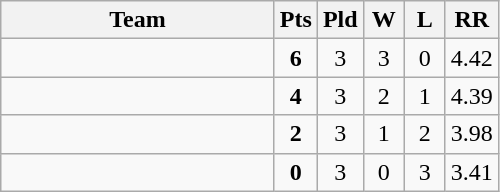<table class="wikitable" style="text-align:center;">
<tr>
<th width=175>Team</th>
<th style="width:20px;" abbr="Points">Pts</th>
<th style="width:20px;" abbr="Played">Pld</th>
<th style="width:20px;" abbr="Won">W</th>
<th style="width:20px;" abbr="Lost">L</th>
<th style="width:20px;" abbr="Run Rate">RR</th>
</tr>
<tr>
<td style="text-align:left;"></td>
<td><strong>6</strong></td>
<td>3</td>
<td>3</td>
<td>0</td>
<td>4.42</td>
</tr>
<tr>
<td style="text-align:left;"></td>
<td><strong>4</strong></td>
<td>3</td>
<td>2</td>
<td>1</td>
<td>4.39</td>
</tr>
<tr>
<td style="text-align:left;"></td>
<td><strong>2</strong></td>
<td>3</td>
<td>1</td>
<td>2</td>
<td>3.98</td>
</tr>
<tr>
<td style="text-align:left;"></td>
<td><strong>0</strong></td>
<td>3</td>
<td>0</td>
<td>3</td>
<td>3.41</td>
</tr>
</table>
